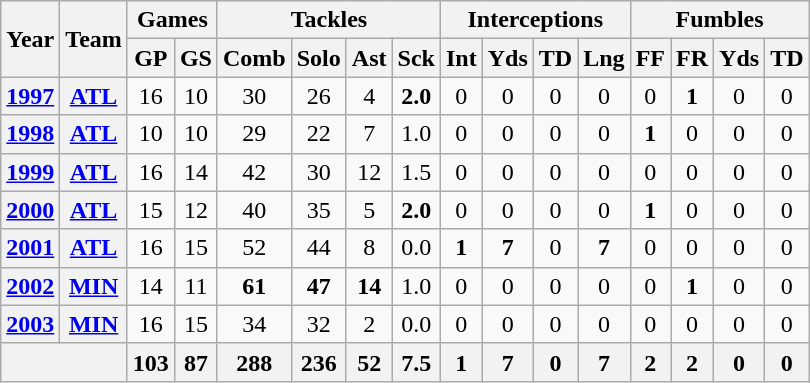<table class="wikitable" style="text-align:center">
<tr>
<th rowspan="2">Year</th>
<th rowspan="2">Team</th>
<th colspan="2">Games</th>
<th colspan="4">Tackles</th>
<th colspan="4">Interceptions</th>
<th colspan="4">Fumbles</th>
</tr>
<tr>
<th>GP</th>
<th>GS</th>
<th>Comb</th>
<th>Solo</th>
<th>Ast</th>
<th>Sck</th>
<th>Int</th>
<th>Yds</th>
<th>TD</th>
<th>Lng</th>
<th>FF</th>
<th>FR</th>
<th>Yds</th>
<th>TD</th>
</tr>
<tr>
<th><a href='#'>1997</a></th>
<th><a href='#'>ATL</a></th>
<td>16</td>
<td>10</td>
<td>30</td>
<td>26</td>
<td>4</td>
<td><strong>2.0</strong></td>
<td>0</td>
<td>0</td>
<td>0</td>
<td>0</td>
<td>0</td>
<td><strong>1</strong></td>
<td>0</td>
<td>0</td>
</tr>
<tr>
<th><a href='#'>1998</a></th>
<th><a href='#'>ATL</a></th>
<td>10</td>
<td>10</td>
<td>29</td>
<td>22</td>
<td>7</td>
<td>1.0</td>
<td>0</td>
<td>0</td>
<td>0</td>
<td>0</td>
<td><strong>1</strong></td>
<td>0</td>
<td>0</td>
<td>0</td>
</tr>
<tr>
<th><a href='#'>1999</a></th>
<th><a href='#'>ATL</a></th>
<td>16</td>
<td>14</td>
<td>42</td>
<td>30</td>
<td>12</td>
<td>1.5</td>
<td>0</td>
<td>0</td>
<td>0</td>
<td>0</td>
<td>0</td>
<td>0</td>
<td>0</td>
<td>0</td>
</tr>
<tr>
<th><a href='#'>2000</a></th>
<th><a href='#'>ATL</a></th>
<td>15</td>
<td>12</td>
<td>40</td>
<td>35</td>
<td>5</td>
<td><strong>2.0</strong></td>
<td>0</td>
<td>0</td>
<td>0</td>
<td>0</td>
<td><strong>1</strong></td>
<td>0</td>
<td>0</td>
<td>0</td>
</tr>
<tr>
<th><a href='#'>2001</a></th>
<th><a href='#'>ATL</a></th>
<td>16</td>
<td>15</td>
<td>52</td>
<td>44</td>
<td>8</td>
<td>0.0</td>
<td><strong>1</strong></td>
<td><strong>7</strong></td>
<td>0</td>
<td><strong>7</strong></td>
<td>0</td>
<td>0</td>
<td>0</td>
<td>0</td>
</tr>
<tr>
<th><a href='#'>2002</a></th>
<th><a href='#'>MIN</a></th>
<td>14</td>
<td>11</td>
<td><strong>61</strong></td>
<td><strong>47</strong></td>
<td><strong>14</strong></td>
<td>1.0</td>
<td>0</td>
<td>0</td>
<td>0</td>
<td>0</td>
<td>0</td>
<td><strong>1</strong></td>
<td>0</td>
<td>0</td>
</tr>
<tr>
<th><a href='#'>2003</a></th>
<th><a href='#'>MIN</a></th>
<td>16</td>
<td>15</td>
<td>34</td>
<td>32</td>
<td>2</td>
<td>0.0</td>
<td>0</td>
<td>0</td>
<td>0</td>
<td>0</td>
<td>0</td>
<td>0</td>
<td>0</td>
<td>0</td>
</tr>
<tr>
<th colspan="2"></th>
<th>103</th>
<th>87</th>
<th>288</th>
<th>236</th>
<th>52</th>
<th>7.5</th>
<th>1</th>
<th>7</th>
<th>0</th>
<th>7</th>
<th>2</th>
<th>2</th>
<th>0</th>
<th>0</th>
</tr>
</table>
